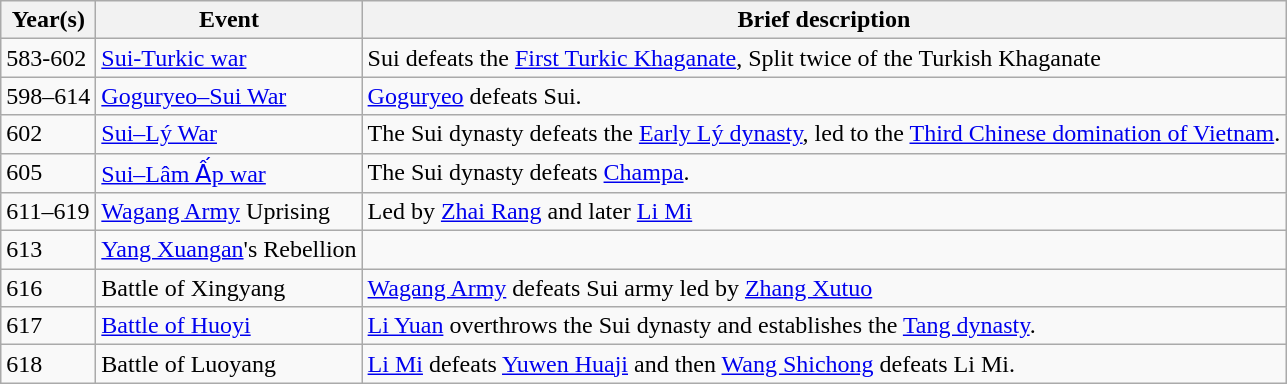<table class=wikitable>
<tr>
<th>Year(s)</th>
<th>Event</th>
<th>Brief description</th>
</tr>
<tr>
<td>583-602</td>
<td><a href='#'>Sui-Turkic war</a></td>
<td>Sui defeats the <a href='#'>First Turkic Khaganate</a>, Split twice of the Turkish Khaganate</td>
</tr>
<tr>
<td>598–614</td>
<td><a href='#'>Goguryeo–Sui War</a></td>
<td><a href='#'>Goguryeo</a> defeats Sui.</td>
</tr>
<tr>
<td>602</td>
<td><a href='#'>Sui–Lý War</a></td>
<td>The Sui dynasty defeats the <a href='#'>Early Lý dynasty</a>, led to the <a href='#'>Third Chinese domination of Vietnam</a>.</td>
</tr>
<tr>
<td>605</td>
<td><a href='#'>Sui–Lâm Ấp war</a></td>
<td>The Sui dynasty defeats <a href='#'>Champa</a>.</td>
</tr>
<tr>
<td>611–619</td>
<td><a href='#'>Wagang Army</a> Uprising</td>
<td>Led by <a href='#'>Zhai Rang</a> and later <a href='#'>Li Mi</a></td>
</tr>
<tr>
<td>613</td>
<td><a href='#'>Yang Xuangan</a>'s Rebellion</td>
<td></td>
</tr>
<tr>
<td>616</td>
<td>Battle of Xingyang</td>
<td><a href='#'>Wagang Army</a> defeats Sui army led by <a href='#'>Zhang Xutuo</a></td>
</tr>
<tr>
<td>617</td>
<td><a href='#'>Battle of Huoyi</a></td>
<td><a href='#'>Li Yuan</a> overthrows the Sui dynasty and establishes the <a href='#'>Tang dynasty</a>.</td>
</tr>
<tr>
<td>618</td>
<td>Battle of Luoyang</td>
<td><a href='#'>Li Mi</a> defeats <a href='#'>Yuwen Huaji</a> and then <a href='#'>Wang Shichong</a> defeats Li Mi.</td>
</tr>
</table>
